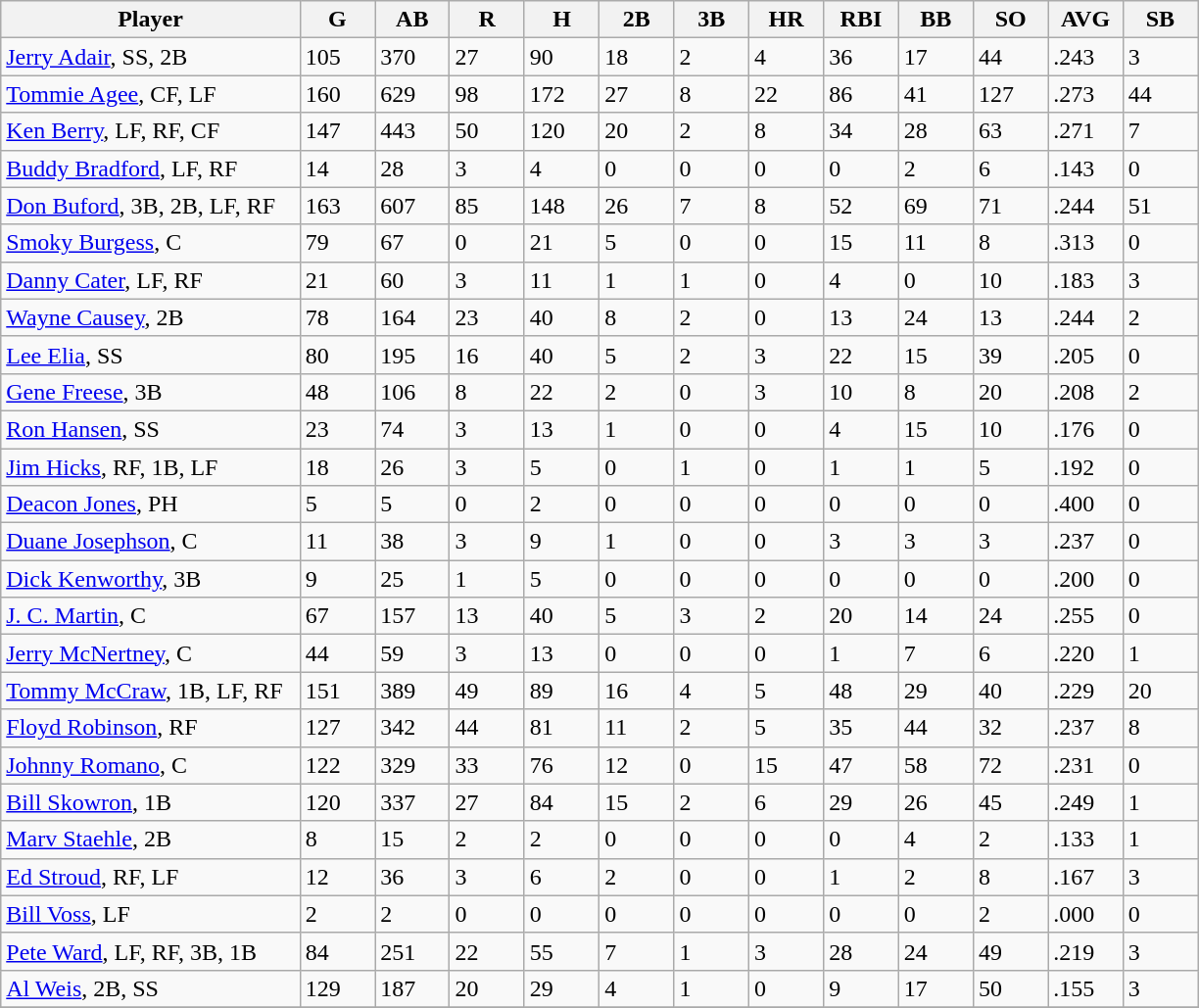<table class="wikitable sortable">
<tr>
<th width="24%">Player</th>
<th width="6%">G</th>
<th width="6%">AB</th>
<th width="6%">R</th>
<th width="6%">H</th>
<th width="6%">2B</th>
<th width="6%">3B</th>
<th width="6%">HR</th>
<th width="6%">RBI</th>
<th width="6%">BB</th>
<th width="6%">SO</th>
<th width="6%">AVG</th>
<th width="6%">SB</th>
</tr>
<tr>
<td><a href='#'>Jerry Adair</a>, SS, 2B</td>
<td>105</td>
<td>370</td>
<td>27</td>
<td>90</td>
<td>18</td>
<td>2</td>
<td>4</td>
<td>36</td>
<td>17</td>
<td>44</td>
<td>.243</td>
<td>3</td>
</tr>
<tr>
<td><a href='#'>Tommie Agee</a>, CF, LF</td>
<td>160</td>
<td>629</td>
<td>98</td>
<td>172</td>
<td>27</td>
<td>8</td>
<td>22</td>
<td>86</td>
<td>41</td>
<td>127</td>
<td>.273</td>
<td>44</td>
</tr>
<tr>
<td><a href='#'>Ken Berry</a>, LF, RF, CF</td>
<td>147</td>
<td>443</td>
<td>50</td>
<td>120</td>
<td>20</td>
<td>2</td>
<td>8</td>
<td>34</td>
<td>28</td>
<td>63</td>
<td>.271</td>
<td>7</td>
</tr>
<tr>
<td><a href='#'>Buddy Bradford</a>, LF, RF</td>
<td>14</td>
<td>28</td>
<td>3</td>
<td>4</td>
<td>0</td>
<td>0</td>
<td>0</td>
<td>0</td>
<td>2</td>
<td>6</td>
<td>.143</td>
<td>0</td>
</tr>
<tr>
<td><a href='#'>Don Buford</a>, 3B, 2B, LF, RF</td>
<td>163</td>
<td>607</td>
<td>85</td>
<td>148</td>
<td>26</td>
<td>7</td>
<td>8</td>
<td>52</td>
<td>69</td>
<td>71</td>
<td>.244</td>
<td>51</td>
</tr>
<tr>
<td><a href='#'>Smoky Burgess</a>, C</td>
<td>79</td>
<td>67</td>
<td>0</td>
<td>21</td>
<td>5</td>
<td>0</td>
<td>0</td>
<td>15</td>
<td>11</td>
<td>8</td>
<td>.313</td>
<td>0</td>
</tr>
<tr>
<td><a href='#'>Danny Cater</a>, LF, RF</td>
<td>21</td>
<td>60</td>
<td>3</td>
<td>11</td>
<td>1</td>
<td>1</td>
<td>0</td>
<td>4</td>
<td>0</td>
<td>10</td>
<td>.183</td>
<td>3</td>
</tr>
<tr>
<td><a href='#'>Wayne Causey</a>, 2B</td>
<td>78</td>
<td>164</td>
<td>23</td>
<td>40</td>
<td>8</td>
<td>2</td>
<td>0</td>
<td>13</td>
<td>24</td>
<td>13</td>
<td>.244</td>
<td>2</td>
</tr>
<tr>
<td><a href='#'>Lee Elia</a>, SS</td>
<td>80</td>
<td>195</td>
<td>16</td>
<td>40</td>
<td>5</td>
<td>2</td>
<td>3</td>
<td>22</td>
<td>15</td>
<td>39</td>
<td>.205</td>
<td>0</td>
</tr>
<tr>
<td><a href='#'>Gene Freese</a>, 3B</td>
<td>48</td>
<td>106</td>
<td>8</td>
<td>22</td>
<td>2</td>
<td>0</td>
<td>3</td>
<td>10</td>
<td>8</td>
<td>20</td>
<td>.208</td>
<td>2</td>
</tr>
<tr>
<td><a href='#'>Ron Hansen</a>, SS</td>
<td>23</td>
<td>74</td>
<td>3</td>
<td>13</td>
<td>1</td>
<td>0</td>
<td>0</td>
<td>4</td>
<td>15</td>
<td>10</td>
<td>.176</td>
<td>0</td>
</tr>
<tr>
<td><a href='#'>Jim Hicks</a>, RF, 1B, LF</td>
<td>18</td>
<td>26</td>
<td>3</td>
<td>5</td>
<td>0</td>
<td>1</td>
<td>0</td>
<td>1</td>
<td>1</td>
<td>5</td>
<td>.192</td>
<td>0</td>
</tr>
<tr>
<td><a href='#'>Deacon Jones</a>, PH</td>
<td>5</td>
<td>5</td>
<td>0</td>
<td>2</td>
<td>0</td>
<td>0</td>
<td>0</td>
<td>0</td>
<td>0</td>
<td>0</td>
<td>.400</td>
<td>0</td>
</tr>
<tr>
<td><a href='#'>Duane Josephson</a>, C</td>
<td>11</td>
<td>38</td>
<td>3</td>
<td>9</td>
<td>1</td>
<td>0</td>
<td>0</td>
<td>3</td>
<td>3</td>
<td>3</td>
<td>.237</td>
<td>0</td>
</tr>
<tr>
<td><a href='#'>Dick Kenworthy</a>, 3B</td>
<td>9</td>
<td>25</td>
<td>1</td>
<td>5</td>
<td>0</td>
<td>0</td>
<td>0</td>
<td>0</td>
<td>0</td>
<td>0</td>
<td>.200</td>
<td>0</td>
</tr>
<tr>
<td><a href='#'>J. C. Martin</a>, C</td>
<td>67</td>
<td>157</td>
<td>13</td>
<td>40</td>
<td>5</td>
<td>3</td>
<td>2</td>
<td>20</td>
<td>14</td>
<td>24</td>
<td>.255</td>
<td>0</td>
</tr>
<tr>
<td><a href='#'>Jerry McNertney</a>, C</td>
<td>44</td>
<td>59</td>
<td>3</td>
<td>13</td>
<td>0</td>
<td>0</td>
<td>0</td>
<td>1</td>
<td>7</td>
<td>6</td>
<td>.220</td>
<td>1</td>
</tr>
<tr>
<td><a href='#'>Tommy McCraw</a>, 1B, LF, RF</td>
<td>151</td>
<td>389</td>
<td>49</td>
<td>89</td>
<td>16</td>
<td>4</td>
<td>5</td>
<td>48</td>
<td>29</td>
<td>40</td>
<td>.229</td>
<td>20</td>
</tr>
<tr>
<td><a href='#'>Floyd Robinson</a>, RF</td>
<td>127</td>
<td>342</td>
<td>44</td>
<td>81</td>
<td>11</td>
<td>2</td>
<td>5</td>
<td>35</td>
<td>44</td>
<td>32</td>
<td>.237</td>
<td>8</td>
</tr>
<tr>
<td><a href='#'>Johnny Romano</a>, C</td>
<td>122</td>
<td>329</td>
<td>33</td>
<td>76</td>
<td>12</td>
<td>0</td>
<td>15</td>
<td>47</td>
<td>58</td>
<td>72</td>
<td>.231</td>
<td>0</td>
</tr>
<tr>
<td><a href='#'>Bill Skowron</a>, 1B</td>
<td>120</td>
<td>337</td>
<td>27</td>
<td>84</td>
<td>15</td>
<td>2</td>
<td>6</td>
<td>29</td>
<td>26</td>
<td>45</td>
<td>.249</td>
<td>1</td>
</tr>
<tr>
<td><a href='#'>Marv Staehle</a>, 2B</td>
<td>8</td>
<td>15</td>
<td>2</td>
<td>2</td>
<td>0</td>
<td>0</td>
<td>0</td>
<td>0</td>
<td>4</td>
<td>2</td>
<td>.133</td>
<td>1</td>
</tr>
<tr>
<td><a href='#'>Ed Stroud</a>, RF, LF</td>
<td>12</td>
<td>36</td>
<td>3</td>
<td>6</td>
<td>2</td>
<td>0</td>
<td>0</td>
<td>1</td>
<td>2</td>
<td>8</td>
<td>.167</td>
<td>3</td>
</tr>
<tr>
<td><a href='#'>Bill Voss</a>, LF</td>
<td>2</td>
<td>2</td>
<td>0</td>
<td>0</td>
<td>0</td>
<td>0</td>
<td>0</td>
<td>0</td>
<td>0</td>
<td>2</td>
<td>.000</td>
<td>0</td>
</tr>
<tr>
<td><a href='#'>Pete Ward</a>, LF, RF, 3B, 1B</td>
<td>84</td>
<td>251</td>
<td>22</td>
<td>55</td>
<td>7</td>
<td>1</td>
<td>3</td>
<td>28</td>
<td>24</td>
<td>49</td>
<td>.219</td>
<td>3</td>
</tr>
<tr>
<td><a href='#'>Al Weis</a>, 2B, SS</td>
<td>129</td>
<td>187</td>
<td>20</td>
<td>29</td>
<td>4</td>
<td>1</td>
<td>0</td>
<td>9</td>
<td>17</td>
<td>50</td>
<td>.155</td>
<td>3</td>
</tr>
<tr>
</tr>
</table>
